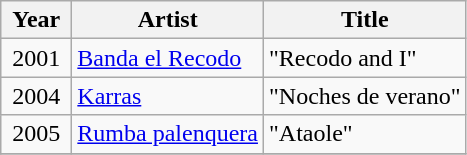<table class="wikitable">
<tr>
<th width="40">Year</th>
<th>Artist</th>
<th>Title</th>
</tr>
<tr>
<td align="center">2001</td>
<td><a href='#'>Banda el Recodo</a></td>
<td>"Recodo and I"</td>
</tr>
<tr>
<td align="center">2004</td>
<td><a href='#'>Karras</a></td>
<td>"Noches de verano"</td>
</tr>
<tr>
<td align="center">2005</td>
<td><a href='#'>Rumba palenquera</a></td>
<td>"Ataole"</td>
</tr>
<tr>
</tr>
</table>
